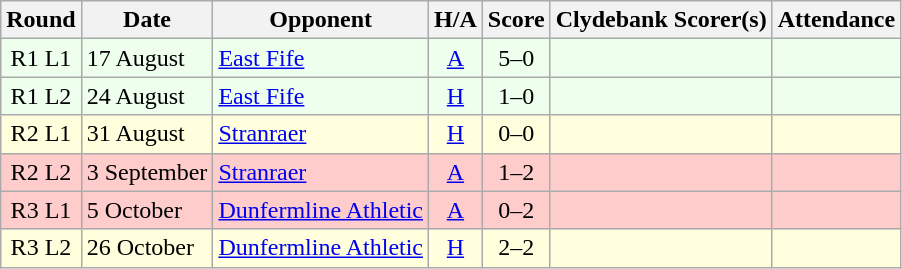<table class="wikitable" style="text-align:center">
<tr>
<th>Round</th>
<th>Date</th>
<th>Opponent</th>
<th>H/A</th>
<th>Score</th>
<th>Clydebank Scorer(s)</th>
<th>Attendance</th>
</tr>
<tr bgcolor=#EEFFEE>
<td>R1 L1</td>
<td align=left>17 August</td>
<td align=left><a href='#'>East Fife</a></td>
<td><a href='#'>A</a></td>
<td>5–0</td>
<td align=left></td>
<td></td>
</tr>
<tr bgcolor=#EEFFEE>
<td>R1 L2</td>
<td align=left>24 August</td>
<td align=left><a href='#'>East Fife</a></td>
<td><a href='#'>H</a></td>
<td>1–0</td>
<td align=left></td>
<td></td>
</tr>
<tr bgcolor=#FFFFDD>
<td>R2 L1</td>
<td align=left>31 August</td>
<td align=left><a href='#'>Stranraer</a></td>
<td><a href='#'>H</a></td>
<td>0–0</td>
<td align=left></td>
<td></td>
</tr>
<tr bgcolor=#FFCCCC>
<td>R2 L2</td>
<td align=left>3 September</td>
<td align=left><a href='#'>Stranraer</a></td>
<td><a href='#'>A</a></td>
<td>1–2</td>
<td align=left></td>
<td></td>
</tr>
<tr bgcolor=#FFCCCC>
<td>R3 L1</td>
<td align=left>5 October</td>
<td align=left><a href='#'>Dunfermline Athletic</a></td>
<td><a href='#'>A</a></td>
<td>0–2</td>
<td align=left></td>
<td></td>
</tr>
<tr bgcolor=#FFFFDD>
<td>R3 L2</td>
<td align=left>26 October</td>
<td align=left><a href='#'>Dunfermline Athletic</a></td>
<td><a href='#'>H</a></td>
<td>2–2</td>
<td align=left></td>
<td></td>
</tr>
</table>
